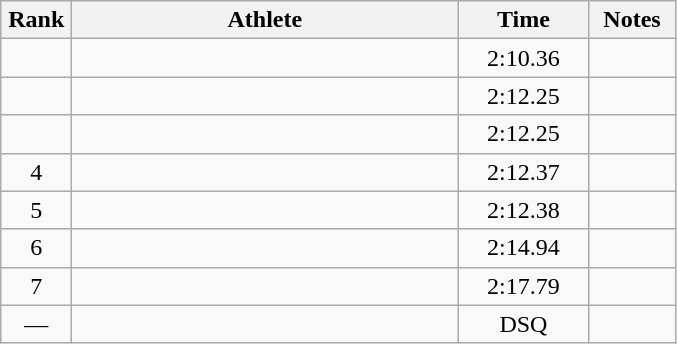<table class="wikitable" style="text-align:center">
<tr>
<th width=40>Rank</th>
<th width=250>Athlete</th>
<th width=80>Time</th>
<th width=50>Notes</th>
</tr>
<tr>
<td></td>
<td align=left></td>
<td>2:10.36</td>
<td></td>
</tr>
<tr>
<td></td>
<td align=left></td>
<td>2:12.25</td>
<td></td>
</tr>
<tr>
<td></td>
<td align=left></td>
<td>2:12.25</td>
<td></td>
</tr>
<tr>
<td>4</td>
<td align=left></td>
<td>2:12.37</td>
<td></td>
</tr>
<tr>
<td>5</td>
<td align=left></td>
<td>2:12.38</td>
<td></td>
</tr>
<tr>
<td>6</td>
<td align=left></td>
<td>2:14.94</td>
<td></td>
</tr>
<tr>
<td>7</td>
<td align=left></td>
<td>2:17.79</td>
<td></td>
</tr>
<tr>
<td>—</td>
<td align=left></td>
<td>DSQ</td>
<td></td>
</tr>
</table>
